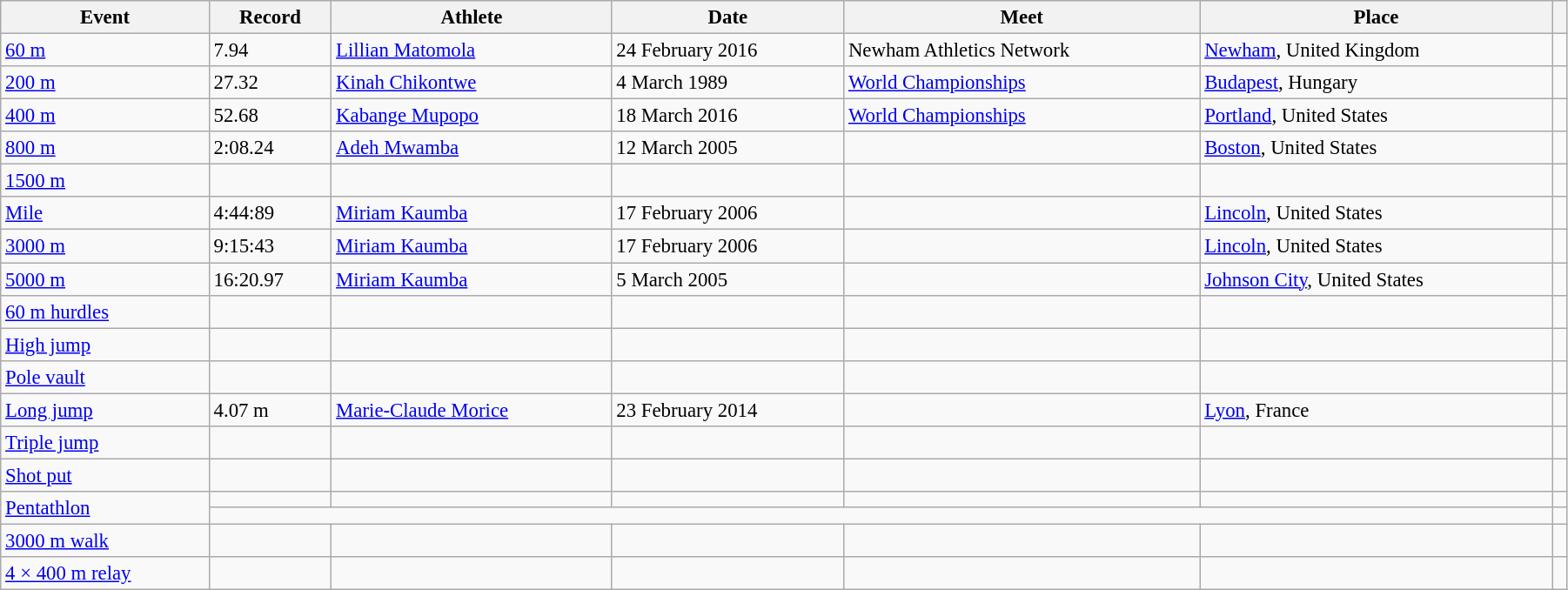<table class="wikitable" style="font-size:95%; width: 95%;">
<tr>
<th>Event</th>
<th>Record</th>
<th>Athlete</th>
<th>Date</th>
<th>Meet</th>
<th>Place</th>
<th></th>
</tr>
<tr>
<td><a href='#'>60 m</a></td>
<td>7.94</td>
<td><a href='#'>Lillian Matomola</a></td>
<td>24 February 2016</td>
<td>Newham Athletics Network</td>
<td><a href='#'>Newham</a>, United Kingdom</td>
<td></td>
</tr>
<tr>
<td><a href='#'>200 m</a></td>
<td>27.32</td>
<td><a href='#'>Kinah Chikontwe</a></td>
<td>4 March 1989</td>
<td><a href='#'>World Championships</a></td>
<td><a href='#'>Budapest</a>, Hungary</td>
<td></td>
</tr>
<tr>
<td><a href='#'>400 m</a></td>
<td>52.68</td>
<td><a href='#'>Kabange Mupopo</a></td>
<td>18 March 2016</td>
<td><a href='#'>World Championships</a></td>
<td><a href='#'>Portland</a>, United States</td>
<td></td>
</tr>
<tr>
<td><a href='#'>800 m</a></td>
<td>2:08.24</td>
<td><a href='#'>Adeh Mwamba</a></td>
<td>12 March 2005</td>
<td></td>
<td><a href='#'>Boston</a>, United States</td>
<td></td>
</tr>
<tr>
<td><a href='#'>1500 m</a></td>
<td></td>
<td></td>
<td></td>
<td></td>
<td></td>
<td></td>
</tr>
<tr>
<td><a href='#'>Mile</a></td>
<td>4:44:89</td>
<td><a href='#'>Miriam Kaumba</a></td>
<td>17 February 2006</td>
<td></td>
<td><a href='#'>Lincoln</a>, United States</td>
<td></td>
</tr>
<tr>
<td><a href='#'>3000 m</a></td>
<td>9:15:43 </td>
<td><a href='#'>Miriam Kaumba</a></td>
<td>17 February 2006</td>
<td></td>
<td><a href='#'>Lincoln</a>, United States</td>
<td></td>
</tr>
<tr>
<td><a href='#'>5000 m</a></td>
<td>16:20.97 </td>
<td><a href='#'>Miriam Kaumba</a></td>
<td>5 March 2005</td>
<td></td>
<td><a href='#'>Johnson City</a>, United States</td>
<td></td>
</tr>
<tr>
<td><a href='#'>60 m hurdles</a></td>
<td></td>
<td></td>
<td></td>
<td></td>
<td></td>
<td></td>
</tr>
<tr>
<td><a href='#'>High jump</a></td>
<td></td>
<td></td>
<td></td>
<td></td>
<td></td>
<td></td>
</tr>
<tr>
<td><a href='#'>Pole vault</a></td>
<td></td>
<td></td>
<td></td>
<td></td>
<td></td>
<td></td>
</tr>
<tr>
<td><a href='#'>Long jump</a></td>
<td>4.07 m</td>
<td><a href='#'>Marie-Claude Morice</a></td>
<td>23 February 2014</td>
<td></td>
<td><a href='#'>Lyon</a>, France</td>
<td></td>
</tr>
<tr>
<td><a href='#'>Triple jump</a></td>
<td></td>
<td></td>
<td></td>
<td></td>
<td></td>
<td></td>
</tr>
<tr>
<td><a href='#'>Shot put</a></td>
<td></td>
<td></td>
<td></td>
<td></td>
<td></td>
<td></td>
</tr>
<tr>
<td rowspan=2><a href='#'>Pentathlon</a></td>
<td></td>
<td></td>
<td></td>
<td></td>
<td></td>
<td></td>
</tr>
<tr>
<td colspan=5></td>
<td></td>
</tr>
<tr>
<td><a href='#'>3000 m walk</a></td>
<td></td>
<td></td>
<td></td>
<td></td>
<td></td>
<td></td>
</tr>
<tr>
<td><a href='#'>4 × 400 m relay</a></td>
<td></td>
<td></td>
<td></td>
<td></td>
<td></td>
<td></td>
</tr>
</table>
